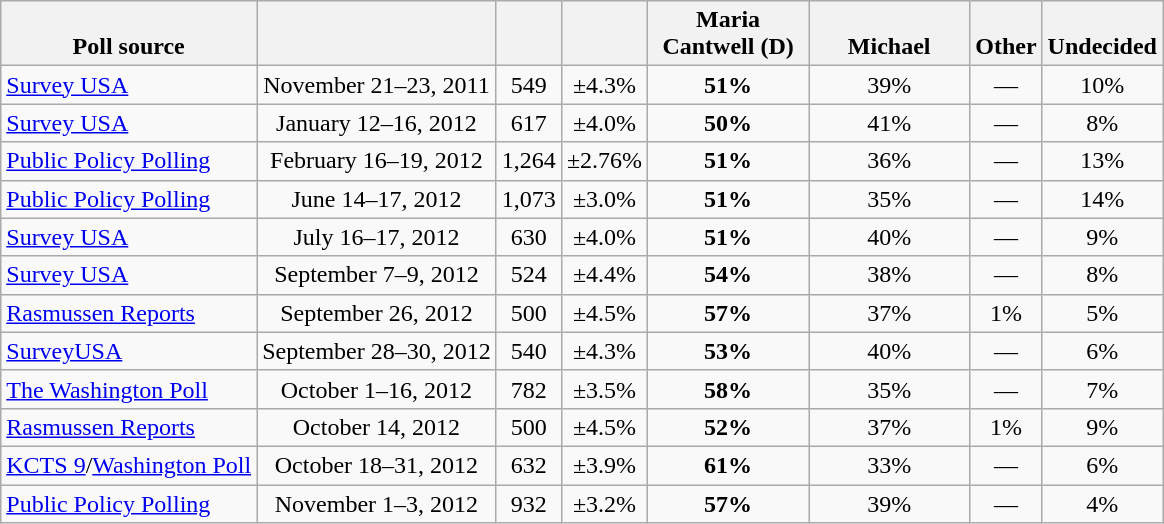<table class="wikitable" style="text-align:center">
<tr valign= bottom>
<th>Poll source</th>
<th></th>
<th></th>
<th></th>
<th style="width:100px;">Maria<br>Cantwell (D)</th>
<th style="width:100px;">Michael<br></th>
<th>Other</th>
<th>Undecided</th>
</tr>
<tr>
<td align=left><a href='#'>Survey USA</a></td>
<td>November 21–23, 2011</td>
<td>549</td>
<td>±4.3%</td>
<td><strong>51%</strong></td>
<td>39%</td>
<td>—</td>
<td>10%</td>
</tr>
<tr>
<td align=left><a href='#'>Survey USA</a></td>
<td>January 12–16, 2012</td>
<td>617</td>
<td>±4.0%</td>
<td><strong>50%</strong></td>
<td>41%</td>
<td>—</td>
<td>8%</td>
</tr>
<tr>
<td align=left><a href='#'>Public Policy Polling</a></td>
<td>February 16–19, 2012</td>
<td>1,264</td>
<td>±2.76%</td>
<td><strong>51%</strong></td>
<td>36%</td>
<td>—</td>
<td>13%</td>
</tr>
<tr>
<td align=left><a href='#'>Public Policy Polling</a></td>
<td>June 14–17, 2012</td>
<td>1,073</td>
<td>±3.0%</td>
<td><strong>51%</strong></td>
<td>35%</td>
<td>—</td>
<td>14%</td>
</tr>
<tr>
<td align=left><a href='#'>Survey USA</a></td>
<td>July 16–17, 2012</td>
<td>630</td>
<td>±4.0%</td>
<td><strong>51%</strong></td>
<td>40%</td>
<td>—</td>
<td>9%</td>
</tr>
<tr>
<td align=left><a href='#'>Survey USA</a></td>
<td>September 7–9, 2012</td>
<td>524</td>
<td>±4.4%</td>
<td><strong>54%</strong></td>
<td>38%</td>
<td>—</td>
<td>8%</td>
</tr>
<tr>
<td align=left><a href='#'>Rasmussen Reports</a></td>
<td>September 26, 2012</td>
<td>500</td>
<td>±4.5%</td>
<td><strong>57%</strong></td>
<td>37%</td>
<td>1%</td>
<td>5%</td>
</tr>
<tr>
<td align=left><a href='#'>SurveyUSA</a></td>
<td>September 28–30, 2012</td>
<td>540</td>
<td>±4.3%</td>
<td><strong>53%</strong></td>
<td>40%</td>
<td>—</td>
<td>6%</td>
</tr>
<tr>
<td align=left><a href='#'>The Washington Poll</a></td>
<td>October 1–16, 2012</td>
<td>782</td>
<td>±3.5%</td>
<td><strong>58%</strong></td>
<td>35%</td>
<td>—</td>
<td>7%</td>
</tr>
<tr>
<td align=left><a href='#'>Rasmussen Reports</a></td>
<td>October 14, 2012</td>
<td>500</td>
<td>±4.5%</td>
<td><strong>52%</strong></td>
<td>37%</td>
<td>1%</td>
<td>9%</td>
</tr>
<tr>
<td align=left><a href='#'>KCTS 9</a>/<a href='#'>Washington Poll</a></td>
<td>October 18–31, 2012</td>
<td>632</td>
<td>±3.9%</td>
<td><strong>61%</strong></td>
<td>33%</td>
<td>—</td>
<td>6%</td>
</tr>
<tr>
<td align=left><a href='#'>Public Policy Polling</a></td>
<td>November 1–3, 2012</td>
<td>932</td>
<td>±3.2%</td>
<td><strong>57%</strong></td>
<td>39%</td>
<td>—</td>
<td>4%</td>
</tr>
</table>
